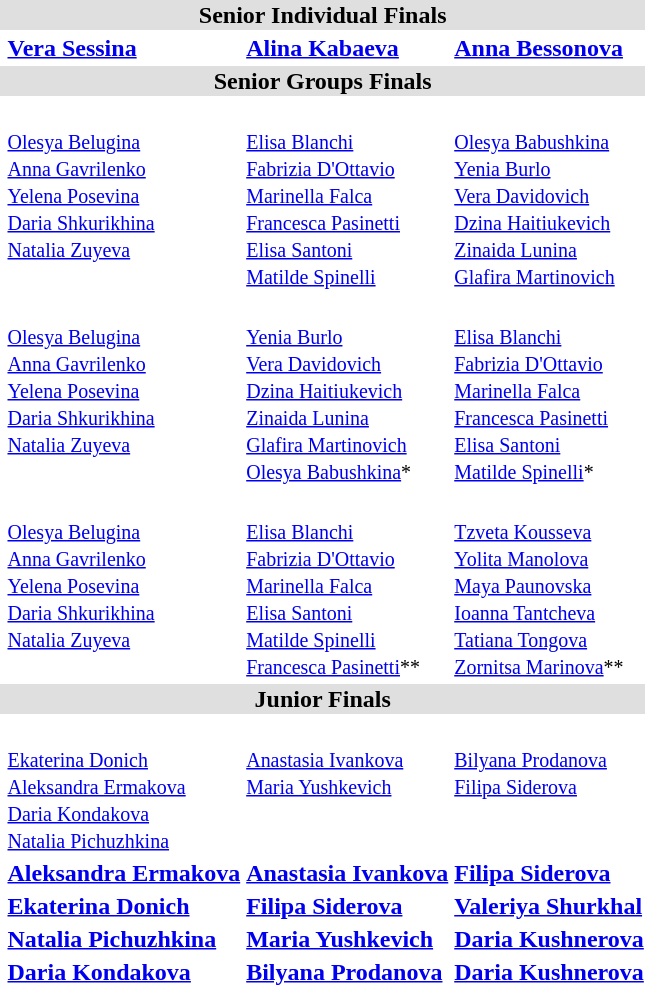<table>
<tr bgcolor="DFDFDF">
<td colspan="4" align="center"><strong>Senior Individual Finals</strong></td>
</tr>
<tr>
<th scope=row style="text-align:left"><br></th>
<td><strong><a href='#'>Vera Sessina</a></strong><br><small></small></td>
<td><strong><a href='#'>Alina Kabaeva</a></strong><br><small></small></td>
<td><strong><a href='#'>Anna Bessonova</a></strong><br><small></small></td>
</tr>
<tr bgcolor="DFDFDF">
<td colspan="4" align="center"><strong>Senior Groups Finals</strong></td>
</tr>
<tr>
<th scope=row style="text-align:left"><br></th>
<td valign="top"><strong></strong><br><small><a href='#'>Olesya Belugina</a><br><a href='#'>Anna Gavrilenko</a><br><a href='#'>Yelena Posevina</a><br><a href='#'>Daria Shkurikhina</a><br><a href='#'>Natalia Zuyeva</a></small></td>
<td valign="top"><strong></strong><br><small><a href='#'>Elisa Blanchi</a><br><a href='#'>Fabrizia D'Ottavio</a><br><a href='#'>Marinella Falca</a><br><a href='#'>Francesca Pasinetti</a><br><a href='#'>Elisa Santoni</a><br><a href='#'>Matilde Spinelli</a></small></td>
<td valign="top"><strong></strong><br><small><a href='#'>Olesya Babushkina</a><br><a href='#'>Yenia Burlo</a><br><a href='#'>Vera Davidovich</a><br><a href='#'>Dzina Haitiukevich</a><br><a href='#'>Zinaida Lunina</a><br><a href='#'>Glafira Martinovich</a></small></td>
</tr>
<tr>
<th scope=row style="text-align:left"><br></th>
<td valign="top"><strong></strong><br><small><a href='#'>Olesya Belugina</a><br><a href='#'>Anna Gavrilenko</a><br><a href='#'>Yelena Posevina</a><br><a href='#'>Daria Shkurikhina</a><br><a href='#'>Natalia Zuyeva</a></small></td>
<td valign="top"><strong></strong><br><small><a href='#'>Yenia Burlo</a><br><a href='#'>Vera Davidovich</a><br><a href='#'>Dzina Haitiukevich</a><br><a href='#'>Zinaida Lunina</a><br><a href='#'>Glafira Martinovich</a><br><a href='#'>Olesya Babushkina</a>*</small></td>
<td valign="top"><strong></strong><br><small><a href='#'>Elisa Blanchi</a><br><a href='#'>Fabrizia D'Ottavio</a><br><a href='#'>Marinella Falca</a><br><a href='#'>Francesca Pasinetti</a><br><a href='#'>Elisa Santoni</a><br><a href='#'>Matilde Spinelli</a>*</small></td>
</tr>
<tr>
<th scope=row style="text-align:left"><br></th>
<td valign="top"><strong></strong><br><small><a href='#'>Olesya Belugina</a><br><a href='#'>Anna Gavrilenko</a><br><a href='#'>Yelena Posevina</a><br><a href='#'>Daria Shkurikhina</a><br><a href='#'>Natalia Zuyeva</a></small></td>
<td valign="top"><strong></strong><br><small><a href='#'>Elisa Blanchi</a><br><a href='#'>Fabrizia D'Ottavio</a><br><a href='#'>Marinella Falca</a><br><a href='#'>Elisa Santoni</a><br><a href='#'>Matilde Spinelli</a><br><a href='#'>Francesca Pasinetti</a>**</small></td>
<td valign="top"><strong></strong><br><small><a href='#'>Tzveta Kousseva</a><br><a href='#'>Yolita Manolova</a><br><a href='#'>Maya Paunovska</a><br><a href='#'>Ioanna Tantcheva</a><br><a href='#'>Tatiana Tongova</a><br><a href='#'>Zornitsa Marinova</a>**</small></td>
</tr>
<tr bgcolor="DFDFDF">
<td colspan="4" align="center"><strong>Junior Finals</strong></td>
</tr>
<tr>
<th scope=row style="text-align:left"><br></th>
<td valign="top"><strong></strong><br><small><a href='#'>Ekaterina Donich</a><br><a href='#'>Aleksandra Ermakova</a><br><a href='#'>Daria Kondakova</a><br><a href='#'>Natalia Pichuzhkina</a></small></td>
<td valign="top"><strong></strong><br><small><a href='#'>Anastasia Ivankova</a><br><a href='#'>Maria Yushkevich</a></small></td>
<td valign="top"><strong></strong><br><small><a href='#'>Bilyana Prodanova</a><br><a href='#'>Filipa Siderova</a></small></td>
</tr>
<tr>
<th scope=row style="text-align:left"><br></th>
<td><strong><a href='#'>Aleksandra Ermakova</a></strong><br><small></small></td>
<td><strong><a href='#'>Anastasia Ivankova</a></strong><br><small></small></td>
<td><strong><a href='#'>Filipa Siderova</a></strong><br><small></small></td>
</tr>
<tr>
<th scope=row style="text-align:left"><br></th>
<td><strong><a href='#'>Ekaterina Donich</a></strong><br><small></small></td>
<td><strong><a href='#'>Filipa Siderova</a></strong><br><small></small></td>
<td><strong><a href='#'>Valeriya Shurkhal</a></strong><br><small></small></td>
</tr>
<tr>
<th scope=row style="text-align:left"><br></th>
<td><strong><a href='#'>Natalia Pichuzhkina</a></strong><br><small></small></td>
<td><strong><a href='#'>Maria Yushkevich</a></strong><br><small></small></td>
<td><strong><a href='#'>Daria Kushnerova</a></strong><br><small></small></td>
</tr>
<tr>
<th scope=row style="text-align:left"><br></th>
<td><strong><a href='#'>Daria Kondakova</a></strong><br><small></small></td>
<td><strong><a href='#'>Bilyana Prodanova</a></strong><br><small></small></td>
<td><strong><a href='#'>Daria Kushnerova</a></strong><br><small></small></td>
</tr>
</table>
